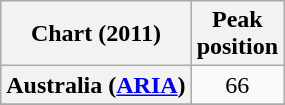<table class="wikitable plainrowheaders" style="text-align:center;">
<tr>
<th>Chart (2011)</th>
<th>Peak<br>position</th>
</tr>
<tr>
<th scope="row">Australia (<a href='#'>ARIA</a>)</th>
<td style="text-align:center;">66</td>
</tr>
<tr>
</tr>
</table>
